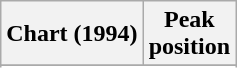<table class="wikitable sortable">
<tr>
<th align="left">Chart (1994)</th>
<th align="center">Peak<br>position</th>
</tr>
<tr>
</tr>
<tr>
</tr>
</table>
